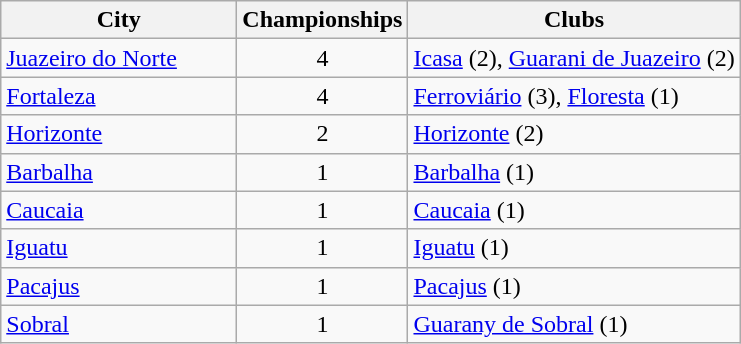<table class="wikitable">
<tr>
<th style="width:150px">City</th>
<th>Championships</th>
<th>Clubs</th>
</tr>
<tr>
<td> <a href='#'>Juazeiro do Norte</a></td>
<td align="center">4</td>
<td><a href='#'>Icasa</a> (2), <a href='#'>Guarani de Juazeiro</a> (2)</td>
</tr>
<tr>
<td> <a href='#'>Fortaleza</a></td>
<td align="center">4</td>
<td><a href='#'>Ferroviário</a> (3), <a href='#'>Floresta</a> (1)</td>
</tr>
<tr>
<td> <a href='#'>Horizonte</a></td>
<td align="center">2</td>
<td><a href='#'>Horizonte</a> (2)</td>
</tr>
<tr>
<td> <a href='#'>Barbalha</a></td>
<td align="center">1</td>
<td><a href='#'>Barbalha</a> (1)</td>
</tr>
<tr>
<td> <a href='#'>Caucaia</a></td>
<td align="center">1</td>
<td><a href='#'>Caucaia</a> (1)</td>
</tr>
<tr>
<td> <a href='#'>Iguatu</a></td>
<td align="center">1</td>
<td><a href='#'>Iguatu</a> (1)</td>
</tr>
<tr>
<td> <a href='#'>Pacajus</a></td>
<td align="center">1</td>
<td><a href='#'>Pacajus</a> (1)</td>
</tr>
<tr>
<td> <a href='#'>Sobral</a></td>
<td align="center">1</td>
<td><a href='#'>Guarany de Sobral</a> (1)</td>
</tr>
</table>
